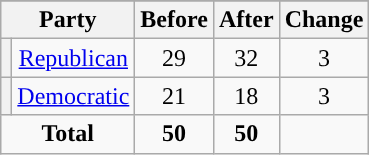<table class="wikitable" style="text-align:center;">
<tr>
</tr>
<tr>
<th colspan=2>Party</th>
<th>Before</th>
<th>After</th>
<th>Change</th>
</tr>
<tr>
<th style="background-color:"></th>
<td><a href='#'>Republican</a></td>
<td>29</td>
<td>32</td>
<td> 3</td>
</tr>
<tr>
<th style="background-color:"></th>
<td><a href='#'>Democratic</a></td>
<td>21</td>
<td>18</td>
<td> 3</td>
</tr>
<tr>
<td colspan=2><strong>Total</strong></td>
<td><strong>50</strong></td>
<td><strong>50</strong></td>
<td></td>
</tr>
</table>
